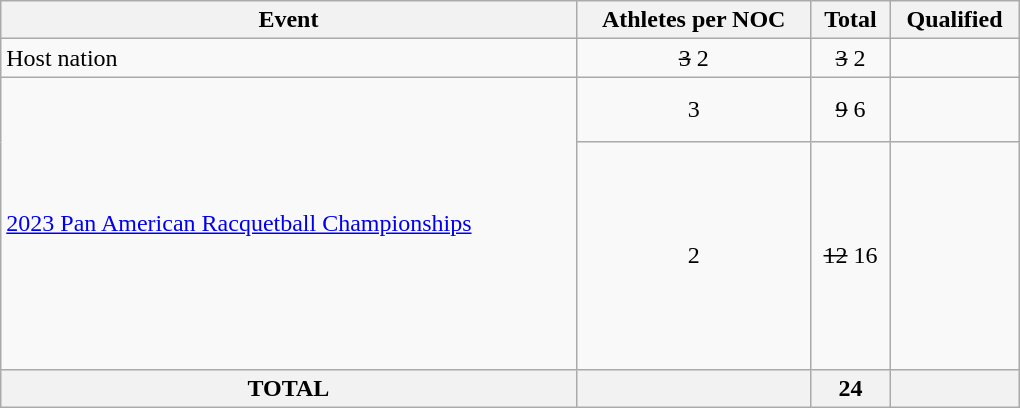<table class="wikitable" width=680>
<tr>
<th>Event</th>
<th>Athletes per NOC</th>
<th>Total</th>
<th>Qualified</th>
</tr>
<tr>
<td>Host nation</td>
<td align=center><s>3</s> 2</td>
<td align=center><s>3</s> 2</td>
<td></td>
</tr>
<tr>
<td rowspan="2"><a href='#'>2023 Pan American Racquetball Championships</a></td>
<td align=center>3</td>
<td align=center><s>9</s> 6</td>
<td><br><s></s><br></td>
</tr>
<tr>
<td align=center>2</td>
<td align=center><s>12</s> 16</td>
<td><br><br><br><s></s><br><br><br><br><br></td>
</tr>
<tr>
<th>TOTAL</th>
<th></th>
<th>24</th>
<th></th>
</tr>
</table>
